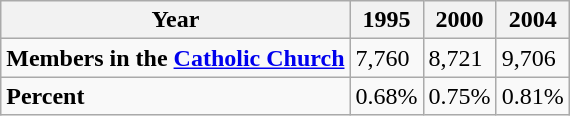<table class="wikitable">
<tr>
<th>Year</th>
<th>1995</th>
<th>2000</th>
<th>2004</th>
</tr>
<tr>
<td><strong>Members in the <a href='#'>Catholic Church</a></strong></td>
<td>7,760</td>
<td>8,721</td>
<td>9,706</td>
</tr>
<tr>
<td><strong>Percent</strong></td>
<td>0.68%</td>
<td>0.75%</td>
<td>0.81%</td>
</tr>
</table>
